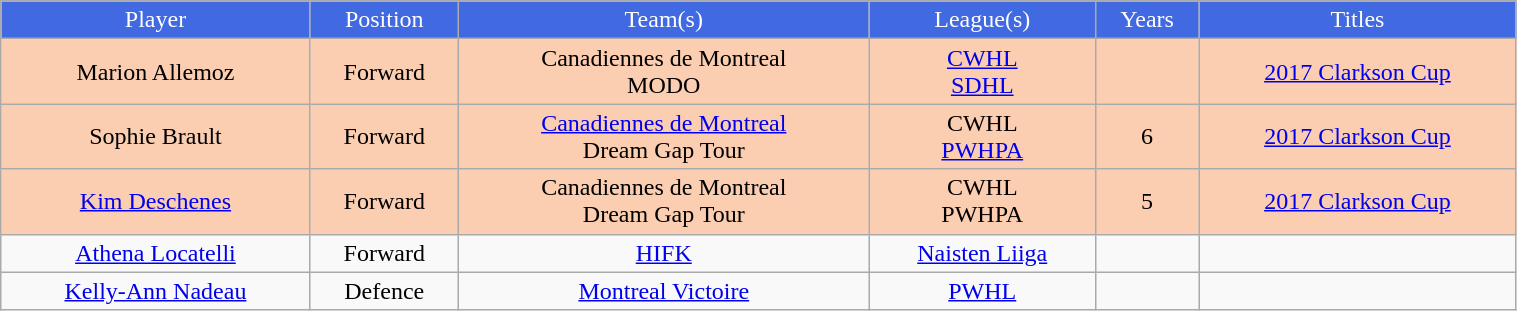<table class="wikitable" width="80%">
<tr align="center"  style=" background:#4169E1;color:#FFFFFF;">
<td>Player</td>
<td>Position</td>
<td>Team(s)</td>
<td>League(s)</td>
<td>Years</td>
<td>Titles</td>
</tr>
<tr align="center" bgcolor="FBCEB1">
<td>Marion Allemoz</td>
<td>Forward</td>
<td>Canadiennes de Montreal<br>MODO</td>
<td><a href='#'>CWHL</a><br><a href='#'>SDHL</a></td>
<td></td>
<td><a href='#'>2017 Clarkson Cup</a></td>
</tr>
<tr align="center" bgcolor="FBCEB1">
<td>Sophie Brault</td>
<td>Forward</td>
<td><a href='#'>Canadiennes de Montreal</a><br>Dream Gap Tour</td>
<td>CWHL<br><a href='#'>PWHPA</a></td>
<td>6</td>
<td><a href='#'>2017 Clarkson Cup</a></td>
</tr>
<tr align="center" bgcolor="FBCEB1">
<td><a href='#'>Kim Deschenes</a></td>
<td>Forward</td>
<td>Canadiennes de Montreal<br>Dream Gap Tour</td>
<td>CWHL<br>PWHPA</td>
<td>5</td>
<td><a href='#'>2017 Clarkson Cup</a></td>
</tr>
<tr align="center" bgcolor="">
<td><a href='#'>Athena Locatelli</a></td>
<td>Forward</td>
<td><a href='#'>HIFK</a></td>
<td><a href='#'>Naisten Liiga</a></td>
<td></td>
<td></td>
</tr>
<tr align="center" bgcolor="">
<td><a href='#'>Kelly-Ann Nadeau</a></td>
<td>Defence</td>
<td><a href='#'>Montreal Victoire</a></td>
<td><a href='#'>PWHL</a></td>
<td></td>
<td></td>
</tr>
</table>
